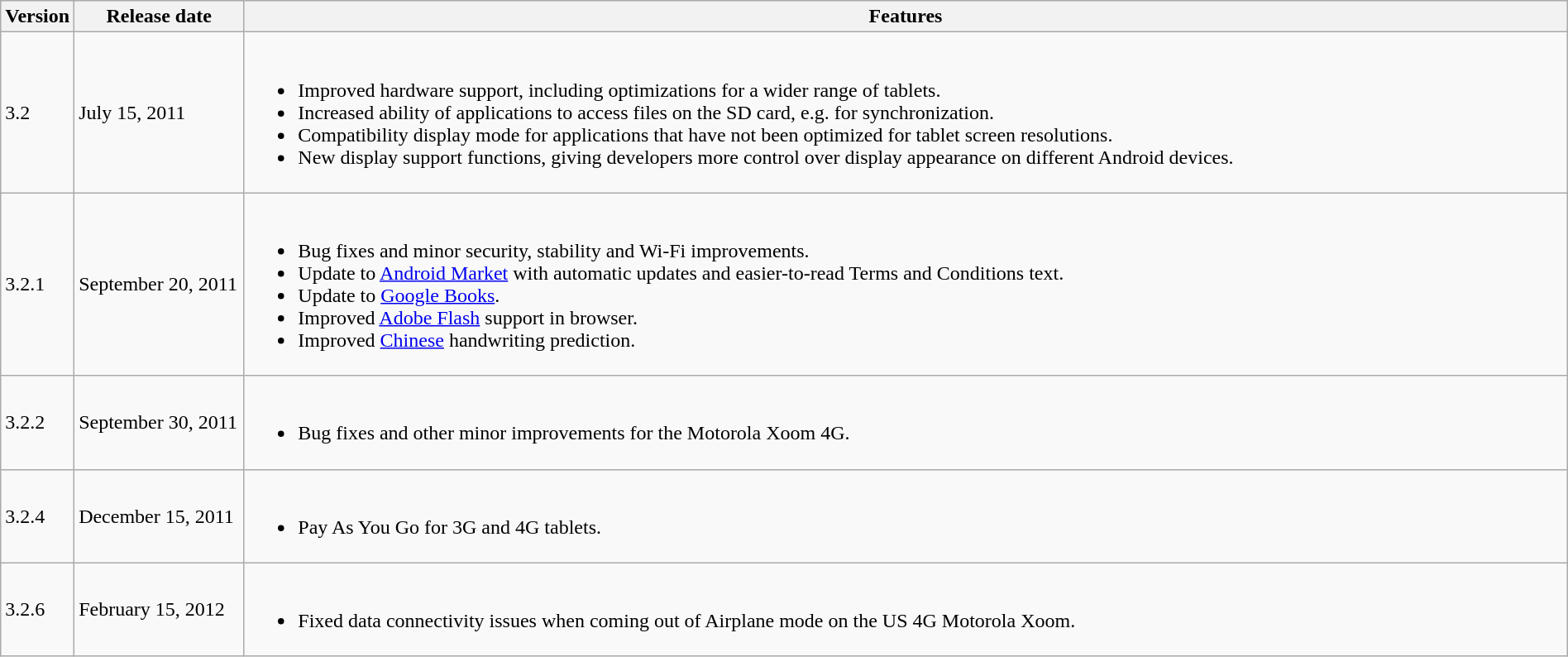<table class="wikitable" style="width:100%;">
<tr>
<th style="width:2%;">Version</th>
<th style="width:11%;">Release date</th>
<th style="width:87%;">Features</th>
</tr>
<tr>
<td>3.2</td>
<td>July 15, 2011</td>
<td><br><ul><li>Improved hardware support, including optimizations for a wider range of tablets.</li><li>Increased ability of applications to access files on the SD card, e.g. for synchronization.</li><li>Compatibility display mode for applications that have not been optimized for tablet screen resolutions.</li><li>New display support functions, giving developers more control over display appearance on different Android devices.</li></ul></td>
</tr>
<tr>
<td>3.2.1</td>
<td>September 20, 2011</td>
<td><br><ul><li>Bug fixes and minor security, stability and Wi-Fi improvements.</li><li>Update to <a href='#'>Android Market</a> with automatic updates and easier-to-read Terms and Conditions text.</li><li>Update to <a href='#'>Google Books</a>.</li><li>Improved <a href='#'>Adobe Flash</a> support in browser.</li><li>Improved <a href='#'>Chinese</a> handwriting prediction.</li></ul></td>
</tr>
<tr>
<td>3.2.2</td>
<td>September 30, 2011</td>
<td><br><ul><li>Bug fixes and other minor improvements for the Motorola Xoom 4G.</li></ul></td>
</tr>
<tr>
<td>3.2.4</td>
<td>December 15, 2011</td>
<td><br><ul><li>Pay As You Go for 3G and 4G tablets.</li></ul></td>
</tr>
<tr>
<td>3.2.6</td>
<td>February 15, 2012</td>
<td><br><ul><li>Fixed data connectivity issues when coming out of Airplane mode on the US 4G Motorola Xoom.</li></ul></td>
</tr>
</table>
